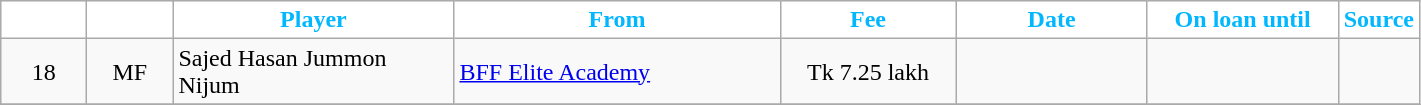<table class="wikitable plainrowheaders sortable" style="text-align:center">
<tr>
<th style="background:#FFFFFF; color:#03b7ff; width:50px;"></th>
<th style="background:#FFFFFF; color:#03b7ff; width:50px;"></th>
<th style="background:#FFFFFF; color:#03b7ff; width:180px;">Player</th>
<th style="background:#FFFFFF; color:#03b7ff; width:210px">From</th>
<th style="background:#FFFFFF; color:#03b7ff; width:110px;">Fee</th>
<th style="background:#FFFFFF; color:#03b7ff; width:120px;">Date</th>
<th style="background:#FFFFFF; color:#03b7ff; width:120px;">On loan until</th>
<th style="background:#FFFFFF; color:#03b7ff; width:10px;">Source</th>
</tr>
<tr>
<td align="center">18</td>
<td align="center">MF</td>
<td align="left">Sajed Hasan Jummon Nijum</td>
<td align="left"><a href='#'>BFF Elite Academy</a></td>
<td align="center">Tk 7.25 lakh</td>
<td></td>
<td></td>
<td></td>
</tr>
<tr>
</tr>
</table>
